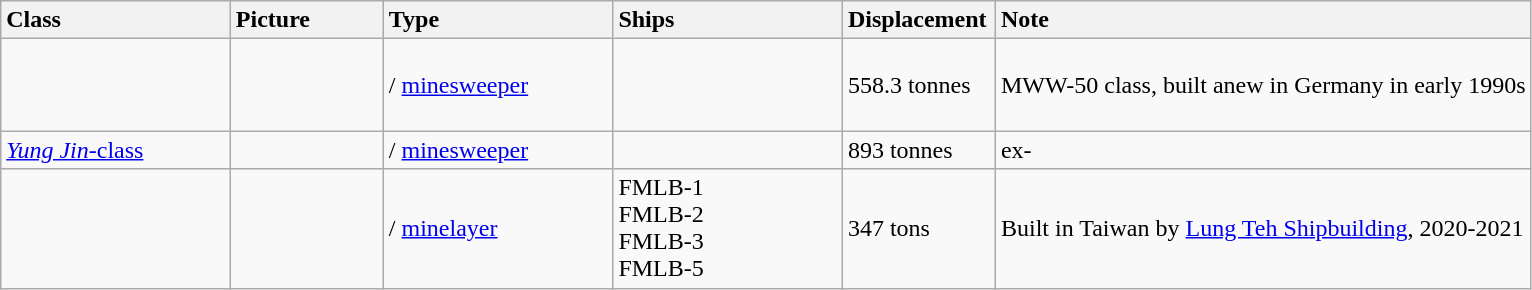<table class="wikitable">
<tr>
<th style="text-align:left; width:15%;">Class</th>
<th style="text-align:left; width:10%;">Picture</th>
<th style="text-align:left; width:15%;">Type</th>
<th style="text-align:left; width:15%;">Ships</th>
<th style="text-align:left; width:10%;">Displacement</th>
<th style="text-align:left; width:;">Note<br></th>
</tr>
<tr>
<td></td>
<td></td>
<td> / <a href='#'>minesweeper</a></td>
<td> <br>  <br>  <br> </td>
<td>558.3 tonnes</td>
<td>MWW-50 class, built anew in Germany in early 1990s</td>
</tr>
<tr>
<td><a href='#'><em>Yung Jin</em>-class</a></td>
<td></td>
<td> / <a href='#'>minesweeper</a></td>
<td> <br> </td>
<td>893 tonnes</td>
<td>ex-</td>
</tr>
<tr>
<td></td>
<td></td>
<td> / <a href='#'>minelayer</a></td>
<td>FMLB-1<br>FMLB-2<br>FMLB-3<br>FMLB-5</td>
<td>347 tons</td>
<td>Built in Taiwan by <a href='#'>Lung Teh Shipbuilding</a>, 2020-2021</td>
</tr>
</table>
